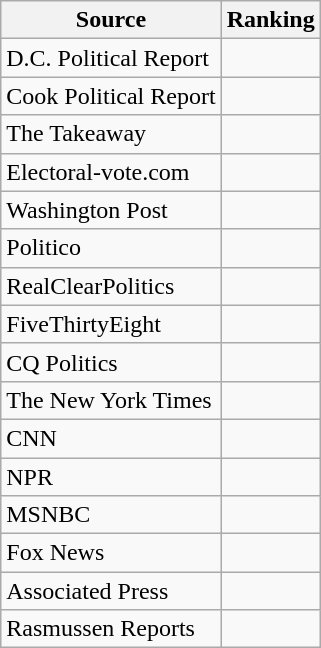<table class="wikitable">
<tr>
<th>Source</th>
<th>Ranking</th>
</tr>
<tr>
<td>D.C. Political Report</td>
<td></td>
</tr>
<tr>
<td>Cook Political Report</td>
<td></td>
</tr>
<tr>
<td>The Takeaway</td>
<td></td>
</tr>
<tr>
<td>Electoral-vote.com</td>
<td></td>
</tr>
<tr>
<td The Washington Post>Washington Post</td>
<td></td>
</tr>
<tr>
<td>Politico</td>
<td></td>
</tr>
<tr>
<td>RealClearPolitics</td>
<td></td>
</tr>
<tr>
<td>FiveThirtyEight</td>
<td></td>
</tr>
<tr>
<td>CQ Politics</td>
<td></td>
</tr>
<tr>
<td>The New York Times</td>
<td></td>
</tr>
<tr>
<td>CNN</td>
<td></td>
</tr>
<tr>
<td>NPR</td>
<td></td>
</tr>
<tr>
<td>MSNBC</td>
<td></td>
</tr>
<tr>
<td>Fox News</td>
<td></td>
</tr>
<tr>
<td>Associated Press</td>
<td></td>
</tr>
<tr>
<td>Rasmussen Reports</td>
<td></td>
</tr>
</table>
